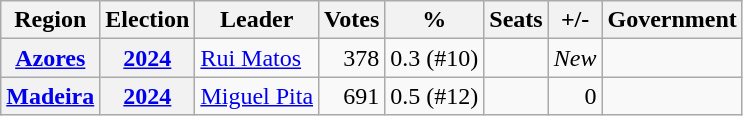<table class="wikitable" style="text-align:right;">
<tr>
<th>Region</th>
<th>Election</th>
<th>Leader</th>
<th>Votes</th>
<th>%</th>
<th>Seats</th>
<th>+/-</th>
<th>Government</th>
</tr>
<tr>
<th><a href='#'>Azores</a></th>
<th><a href='#'>2024</a></th>
<td align=left><a href='#'>Rui Matos</a></td>
<td>378</td>
<td>0.3 (#10)</td>
<td></td>
<td><em>New</em></td>
<td></td>
</tr>
<tr>
<th><a href='#'>Madeira</a></th>
<th><a href='#'>2024</a></th>
<td align=left><a href='#'>Miguel Pita</a></td>
<td>691</td>
<td>0.5 (#12)</td>
<td></td>
<td>0</td>
<td></td>
</tr>
</table>
